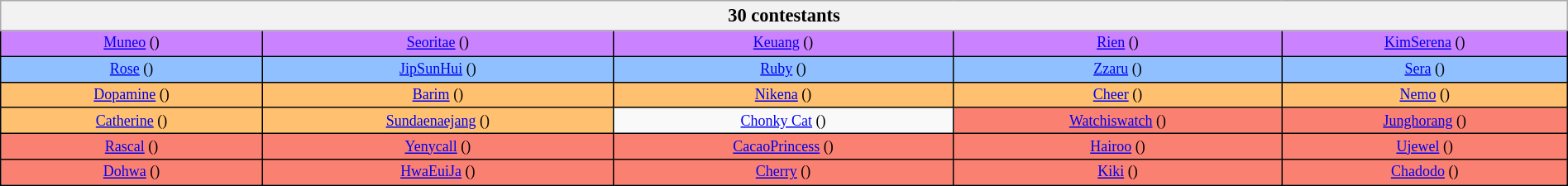<table class="wikitable" style="text-align:center; width:100%; font-size: 75%;">
<tr>
<th scope="col" style="width:100%; font-size: 125%;" colspan="5">30 contestants</th>
</tr>
<tr>
<td style="background:#CA82FF; border: 1px solid black;"><a href='#'>Muneo</a> ()</td>
<td style="background:#CA82FF; border: 1px solid black;"><a href='#'>Seoritae</a> ()</td>
<td style="background:#CA82FF; border: 1px solid black;"><a href='#'>Keuang</a> ()</td>
<td style="background:#CA82FF; border: 1px solid black;"><a href='#'>Rien</a> ()</td>
<td style="background:#CA82FF; border: 1px solid black;"><a href='#'>KimSerena</a> ()</td>
</tr>
<tr>
<td style="background:#90C0FF; border: 1px solid black;"><a href='#'>Rose</a> ()</td>
<td style="background:#90C0FF; border: 1px solid black;"><a href='#'>JipSunHui</a> ()</td>
<td style="background:#90C0FF; border: 1px solid black;"><a href='#'>Ruby</a> ()</td>
<td style="background:#90C0FF; border: 1px solid black;"><a href='#'>Zzaru</a> ()</td>
<td style="background:#90C0FF; border: 1px solid black;"><a href='#'>Sera</a> ()</td>
</tr>
<tr>
<td style="background:#FFC06F; border: 1px solid black;"><a href='#'>Dopamine</a> ()</td>
<td style="background:#FFC06F; border: 1px solid black;"><a href='#'>Barim</a> ()</td>
<td style="background:#FFC06F; border: 1px solid black;"><a href='#'>Nikena</a> ()</td>
<td style="background:#FFC06F; border: 1px solid black;"><a href='#'>Cheer</a> ()</td>
<td style="background:#FFC06F; border: 1px solid black;"><a href='#'>Nemo</a> ()</td>
</tr>
<tr>
<td style="background:#FFC06F; border: 1px solid black;"><a href='#'>Catherine</a> ()</td>
<td style="background:#FFC06F; border: 1px solid black;"><a href='#'>Sundaenaejang</a> ()</td>
<td style="border: 1px solid black;"><a href='#'>Chonky Cat</a> ()  </td>
<td style="background:salmon; border: 1px solid black;"><a href='#'>Watchiswatch</a> () </td>
<td style="background:salmon; border: 1px solid black;"><a href='#'>Junghorang</a> () </td>
</tr>
<tr>
<td style="background:salmon; border: 1px solid black;"><a href='#'>Rascal</a> ()</td>
<td style="background:salmon; border: 1px solid black;"><a href='#'>Yenycall</a> () </td>
<td style="background:salmon; border: 1px solid black;"><a href='#'>CacaoPrincess</a> () </td>
<td style="background:salmon; border: 1px solid black;"><a href='#'>Hairoo</a> () </td>
<td style="background:salmon; border: 1px solid black;"><a href='#'>Ujewel</a> () </td>
</tr>
<tr>
<td style="background:salmon; border: 1px solid black;"><a href='#'>Dohwa</a> () </td>
<td style="background:salmon; border: 1px solid black;"><a href='#'>HwaEuiJa</a> () </td>
<td style="background:salmon; border: 1px solid black;"><a href='#'>Cherry</a> () </td>
<td style="background:salmon; border: 1px solid black;"><a href='#'>Kiki</a> ()</td>
<td style="background:salmon; border: 1px solid black;"><a href='#'>Chadodo</a> () </td>
</tr>
</table>
